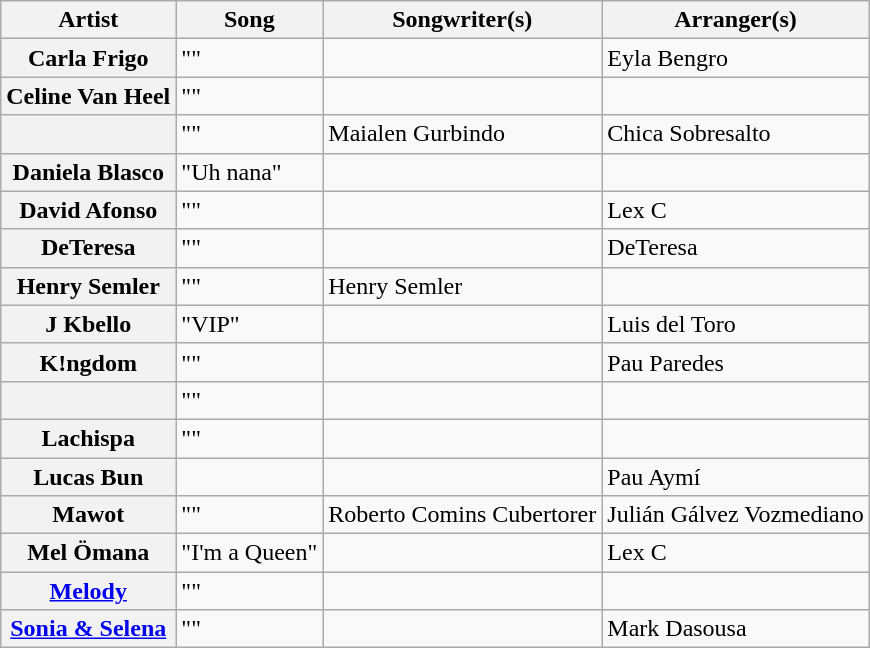<table class="sortable wikitable plainrowheaders" style="margin: 1em auto 1em auto;">
<tr>
<th scope="col">Artist</th>
<th scope="col">Song</th>
<th scope="col" class="unsortable">Songwriter(s)</th>
<th scope="col" class="unsortable">Arranger(s)</th>
</tr>
<tr>
<th scope="row">Carla Frigo</th>
<td>""</td>
<td></td>
<td>Eyla Bengro</td>
</tr>
<tr>
<th scope="row">Celine Van Heel</th>
<td>""</td>
<td></td>
<td></td>
</tr>
<tr>
<th scope="row"></th>
<td>""</td>
<td>Maialen Gurbindo</td>
<td>Chica Sobresalto</td>
</tr>
<tr>
<th scope="row">Daniela Blasco</th>
<td>"Uh nana"</td>
<td></td>
<td></td>
</tr>
<tr>
<th scope="row">David Afonso</th>
<td>""</td>
<td></td>
<td>Lex C</td>
</tr>
<tr>
<th scope="row">DeTeresa</th>
<td>""</td>
<td></td>
<td>DeTeresa</td>
</tr>
<tr>
<th scope="row">Henry Semler</th>
<td>""</td>
<td>Henry Semler</td>
<td></td>
</tr>
<tr>
<th scope="row">J Kbello</th>
<td>"VIP"</td>
<td></td>
<td>Luis del Toro</td>
</tr>
<tr>
<th scope="row">K!ngdom</th>
<td>""</td>
<td></td>
<td>Pau Paredes</td>
</tr>
<tr>
<th scope="row"></th>
<td>""</td>
<td></td>
<td></td>
</tr>
<tr>
<th scope="row">Lachispa</th>
<td>""</td>
<td></td>
<td></td>
</tr>
<tr>
<th scope="row">Lucas Bun</th>
<td></td>
<td></td>
<td>Pau Aymí</td>
</tr>
<tr>
<th scope="row">Mawot</th>
<td>""</td>
<td>Roberto Comins Cubertorer</td>
<td>Julián Gálvez Vozmediano</td>
</tr>
<tr>
<th scope="row">Mel Ömana</th>
<td>"I'm a Queen"</td>
<td></td>
<td>Lex C</td>
</tr>
<tr>
<th scope="row"><a href='#'>Melody</a></th>
<td>""</td>
<td></td>
<td></td>
</tr>
<tr>
<th scope="row"><a href='#'>Sonia & Selena</a></th>
<td>""</td>
<td></td>
<td>Mark Dasousa</td>
</tr>
</table>
